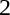<table cellspacing=0 cellpadding=0>
<tr>
<td><div>2 </div></td>
<td style="font-size: 95%"></td>
</tr>
</table>
